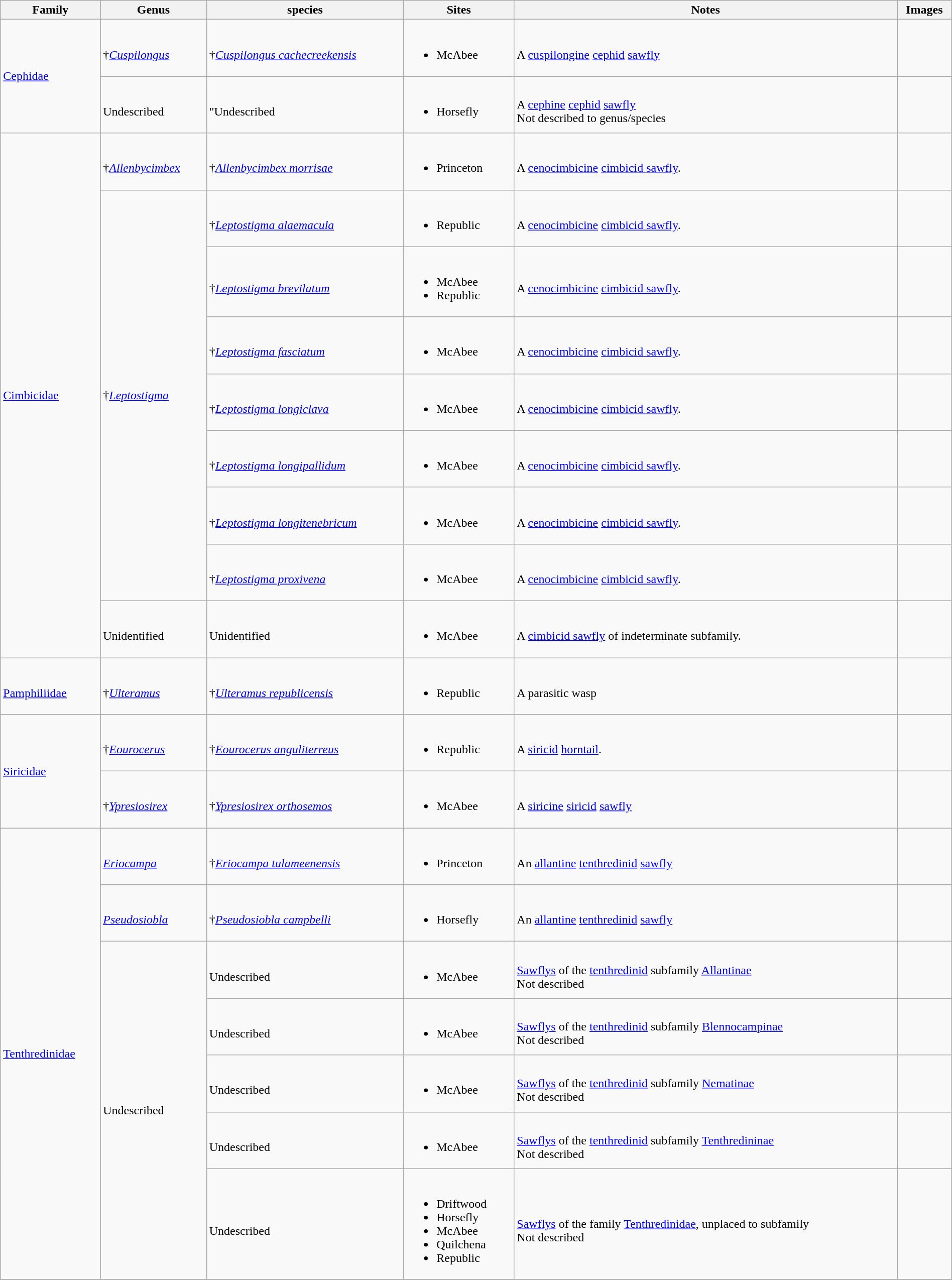<table class="wikitable sortable"  style="margin:auto; width:100%;">
<tr>
<th>Family</th>
<th>Genus</th>
<th>species</th>
<th>Sites</th>
<th>Notes</th>
<th>Images</th>
</tr>
<tr>
<td rowspan=2><a href='#'>Cephidae</a></td>
<td><br>†<em><a href='#'>Cuspilongus</a></em></td>
<td><br>†<em><a href='#'>Cuspilongus cachecreekensis</a></em></td>
<td><br><ul><li>McAbee</li></ul></td>
<td><br>A <a href='#'>cuspilongine</a> <a href='#'>cephid</a> <a href='#'>sawfly</a></td>
<td></td>
</tr>
<tr>
<td><br>Undescribed</td>
<td><br>"Undescribed</td>
<td><br><ul><li>Horsefly</li></ul></td>
<td><br>A <a href='#'>cephine</a> <a href='#'>cephid</a> <a href='#'>sawfly</a><br> Not described to genus/species</td>
<td></td>
</tr>
<tr>
<td rowspan=9><a href='#'>Cimbicidae</a></td>
<td><br>†<em><a href='#'>Allenbycimbex</a></em></td>
<td><br>†<em><a href='#'>Allenbycimbex morrisae</a></em></td>
<td><br><ul><li>Princeton</li></ul></td>
<td><br>A <a href='#'>cenocimbicine</a> <a href='#'>cimbicid sawfly</a>.</td>
<td></td>
</tr>
<tr>
<td rowspan=7>†<em><a href='#'>Leptostigma</a></em></td>
<td><br>†<em><a href='#'>Leptostigma alaemacula</a></em></td>
<td><br><ul><li>Republic</li></ul></td>
<td><br>A <a href='#'>cenocimbicine</a> <a href='#'>cimbicid sawfly</a>.</td>
<td></td>
</tr>
<tr>
<td><br>†<em><a href='#'>Leptostigma brevilatum</a></em></td>
<td><br><ul><li>McAbee</li><li>Republic</li></ul></td>
<td><br>A <a href='#'>cenocimbicine</a> <a href='#'>cimbicid sawfly</a>.</td>
<td><br></td>
</tr>
<tr>
<td><br>†<em><a href='#'>Leptostigma fasciatum</a></em></td>
<td><br><ul><li>McAbee</li></ul></td>
<td><br>A <a href='#'>cenocimbicine</a> <a href='#'>cimbicid sawfly</a>.</td>
<td></td>
</tr>
<tr>
<td><br>†<em><a href='#'>Leptostigma longiclava</a></em></td>
<td><br><ul><li>McAbee</li></ul></td>
<td><br>A <a href='#'>cenocimbicine</a> <a href='#'>cimbicid sawfly</a>.</td>
<td></td>
</tr>
<tr>
<td><br>†<em><a href='#'>Leptostigma longipallidum</a></em></td>
<td><br><ul><li>McAbee</li></ul></td>
<td><br>A <a href='#'>cenocimbicine</a> <a href='#'>cimbicid sawfly</a>.</td>
<td></td>
</tr>
<tr>
<td><br>†<em><a href='#'>Leptostigma longitenebricum</a></em></td>
<td><br><ul><li>McAbee</li></ul></td>
<td><br>A <a href='#'>cenocimbicine</a> <a href='#'>cimbicid sawfly</a>.</td>
<td></td>
</tr>
<tr>
<td><br>†<em><a href='#'>Leptostigma proxivena</a></em></td>
<td><br><ul><li>McAbee</li></ul></td>
<td><br>A <a href='#'>cenocimbicine</a> <a href='#'>cimbicid sawfly</a>.</td>
<td></td>
</tr>
<tr>
<td><br>Unidentified</td>
<td><br>Unidentified</td>
<td><br><ul><li>McAbee</li></ul></td>
<td><br>A <a href='#'>cimbicid sawfly</a> of indeterminate subfamily.</td>
<td></td>
</tr>
<tr>
<td><br><a href='#'>Pamphiliidae</a></td>
<td><br>†<em><a href='#'>Ulteramus</a></em></td>
<td><br>†<em><a href='#'>Ulteramus republicensis</a></em></td>
<td><br><ul><li>Republic</li></ul></td>
<td><br>A parasitic wasp</td>
<td></td>
</tr>
<tr>
<td rowspan=2><a href='#'>Siricidae</a></td>
<td><br>†<em><a href='#'>Eourocerus</a></em></td>
<td><br>†<em><a href='#'>Eourocerus anguliterreus</a></em></td>
<td><br><ul><li>Republic</li></ul></td>
<td><br>A <a href='#'>siricid</a> <a href='#'>horntail</a>.</td>
<td><br></td>
</tr>
<tr>
<td><br>†<em><a href='#'>Ypresiosirex</a></em></td>
<td><br>†<em><a href='#'>Ypresiosirex orthosemos</a></em></td>
<td><br><ul><li>McAbee</li></ul></td>
<td><br>A <a href='#'>siricine</a> <a href='#'>siricid</a> <a href='#'>sawfly</a></td>
<td></td>
</tr>
<tr>
<td rowspan=7><a href='#'>Tenthredinidae</a></td>
<td><br><em><a href='#'>Eriocampa</a></em></td>
<td><br>†<em><a href='#'>Eriocampa tulameenensis</a></em></td>
<td><br><ul><li>Princeton</li></ul></td>
<td><br>An <a href='#'>allantine</a> <a href='#'>tenthredinid</a> <a href='#'>sawfly</a></td>
<td><br></td>
</tr>
<tr>
<td><br><em><a href='#'>Pseudosiobla</a></em></td>
<td><br>†<em><a href='#'>Pseudosiobla campbelli</a></em></td>
<td><br><ul><li>Horsefly</li></ul></td>
<td><br>An <a href='#'>allantine</a> <a href='#'>tenthredinid</a> <a href='#'>sawfly</a></td>
<td><br></td>
</tr>
<tr>
<td rowspan=5>Undescribed</td>
<td><br>Undescribed</td>
<td><br><ul><li>McAbee</li></ul></td>
<td><br><a href='#'>Sawflys</a> of the <a href='#'>tenthredinid</a> subfamily <a href='#'>Allantinae</a><br> Not described</td>
<td></td>
</tr>
<tr>
<td><br>Undescribed</td>
<td><br><ul><li>McAbee</li></ul></td>
<td><br><a href='#'>Sawflys</a> of the <a href='#'>tenthredinid</a> subfamily <a href='#'>Blennocampinae</a><br> Not described</td>
<td></td>
</tr>
<tr>
<td><br>Undescribed</td>
<td><br><ul><li>McAbee</li></ul></td>
<td><br><a href='#'>Sawflys</a> of the <a href='#'>tenthredinid</a> subfamily <a href='#'>Nematinae</a><br> Not described</td>
<td></td>
</tr>
<tr>
<td><br>Undescribed</td>
<td><br><ul><li>McAbee</li></ul></td>
<td><br><a href='#'>Sawflys</a> of the <a href='#'>tenthredinid</a> subfamily <a href='#'>Tenthredininae</a><br> Not described</td>
<td></td>
</tr>
<tr>
<td><br>Undescribed</td>
<td><br><ul><li>Driftwood</li><li>Horsefly</li><li>McAbee</li><li>Quilchena</li><li>Republic</li></ul></td>
<td><br><a href='#'>Sawflys</a> of the family <a href='#'>Tenthredinidae</a>, unplaced to subfamily<br> Not described</td>
<td></td>
</tr>
<tr>
</tr>
</table>
